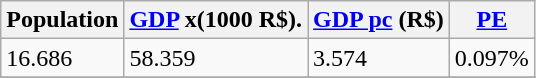<table class="wikitable" border="1">
<tr>
<th>Population</th>
<th><a href='#'>GDP</a> x(1000 R$).</th>
<th><a href='#'>GDP pc</a> (R$)</th>
<th><a href='#'>PE</a></th>
</tr>
<tr>
<td>16.686</td>
<td>58.359</td>
<td>3.574</td>
<td>0.097%</td>
</tr>
<tr>
</tr>
</table>
